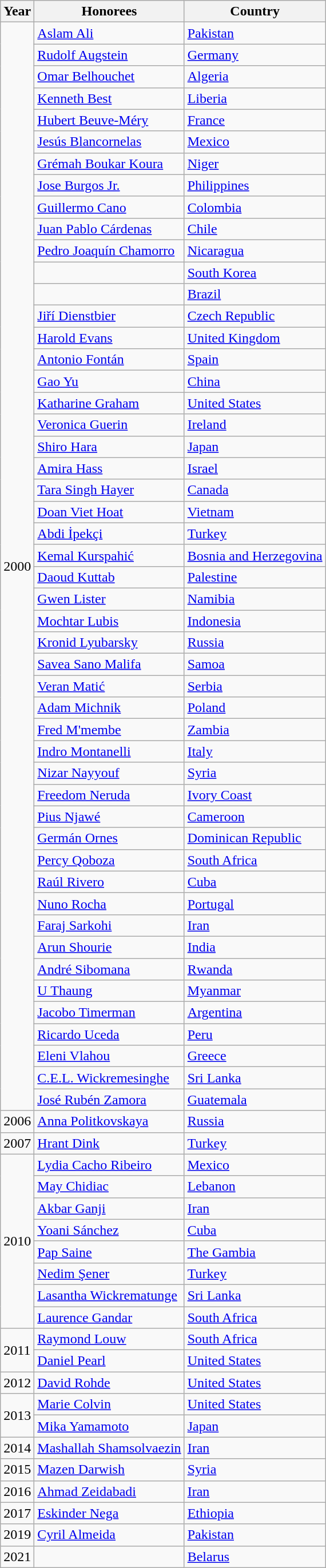<table class="wikitable sortable">
<tr>
<th>Year</th>
<th>Honorees</th>
<th>Country</th>
</tr>
<tr>
<td rowspan="50">2000</td>
<td><a href='#'>Aslam Ali</a></td>
<td><a href='#'>Pakistan</a></td>
</tr>
<tr>
<td><a href='#'>Rudolf Augstein</a></td>
<td><a href='#'>Germany</a></td>
</tr>
<tr>
<td><a href='#'>Omar Belhouchet</a></td>
<td><a href='#'>Algeria</a></td>
</tr>
<tr>
<td><a href='#'>Kenneth Best</a></td>
<td><a href='#'>Liberia</a></td>
</tr>
<tr>
<td><a href='#'>Hubert Beuve-Méry</a></td>
<td><a href='#'>France</a></td>
</tr>
<tr>
<td><a href='#'>Jesús Blancornelas</a></td>
<td><a href='#'>Mexico</a></td>
</tr>
<tr>
<td><a href='#'>Grémah Boukar Koura</a></td>
<td><a href='#'>Niger</a></td>
</tr>
<tr>
<td><a href='#'>Jose Burgos Jr.</a></td>
<td><a href='#'>Philippines</a></td>
</tr>
<tr>
<td><a href='#'>Guillermo Cano</a></td>
<td><a href='#'>Colombia</a></td>
</tr>
<tr>
<td><a href='#'>Juan Pablo Cárdenas</a></td>
<td><a href='#'>Chile</a></td>
</tr>
<tr>
<td><a href='#'>Pedro Joaquín Chamorro</a></td>
<td><a href='#'>Nicaragua</a></td>
</tr>
<tr>
<td></td>
<td><a href='#'>South Korea</a></td>
</tr>
<tr>
<td></td>
<td><a href='#'>Brazil</a></td>
</tr>
<tr>
<td><a href='#'>Jiří Dienstbier</a></td>
<td><a href='#'>Czech Republic</a></td>
</tr>
<tr>
<td><a href='#'>Harold Evans</a></td>
<td><a href='#'>United Kingdom</a></td>
</tr>
<tr>
<td><a href='#'>Antonio Fontán</a></td>
<td><a href='#'>Spain</a></td>
</tr>
<tr>
<td><a href='#'>Gao Yu</a></td>
<td><a href='#'>China</a></td>
</tr>
<tr>
<td><a href='#'>Katharine Graham</a></td>
<td><a href='#'>United States</a></td>
</tr>
<tr>
<td><a href='#'>Veronica Guerin</a></td>
<td><a href='#'>Ireland</a></td>
</tr>
<tr>
<td><a href='#'>Shiro Hara</a></td>
<td><a href='#'>Japan</a></td>
</tr>
<tr>
<td><a href='#'>Amira Hass</a></td>
<td><a href='#'>Israel</a></td>
</tr>
<tr>
<td><a href='#'>Tara Singh Hayer</a></td>
<td><a href='#'>Canada</a></td>
</tr>
<tr>
<td><a href='#'>Doan Viet Hoat</a></td>
<td><a href='#'>Vietnam</a></td>
</tr>
<tr>
<td><a href='#'>Abdi İpekçi</a></td>
<td><a href='#'>Turkey</a></td>
</tr>
<tr>
<td><a href='#'>Kemal Kurspahić</a></td>
<td><a href='#'>Bosnia and Herzegovina</a></td>
</tr>
<tr>
<td><a href='#'>Daoud Kuttab</a></td>
<td><a href='#'>Palestine</a></td>
</tr>
<tr>
<td><a href='#'>Gwen Lister</a></td>
<td><a href='#'>Namibia</a></td>
</tr>
<tr>
<td><a href='#'>Mochtar Lubis</a></td>
<td><a href='#'>Indonesia</a></td>
</tr>
<tr>
<td><a href='#'>Kronid Lyubarsky</a></td>
<td><a href='#'>Russia</a></td>
</tr>
<tr>
<td><a href='#'>Savea Sano Malifa</a></td>
<td><a href='#'>Samoa</a></td>
</tr>
<tr>
<td><a href='#'>Veran Matić</a></td>
<td><a href='#'>Serbia</a></td>
</tr>
<tr>
<td><a href='#'>Adam Michnik</a></td>
<td><a href='#'>Poland</a></td>
</tr>
<tr>
<td><a href='#'>Fred M'membe</a></td>
<td><a href='#'>Zambia</a></td>
</tr>
<tr>
<td><a href='#'>Indro Montanelli</a></td>
<td><a href='#'>Italy</a></td>
</tr>
<tr>
<td><a href='#'>Nizar Nayyouf</a></td>
<td><a href='#'>Syria</a></td>
</tr>
<tr>
<td><a href='#'>Freedom Neruda</a></td>
<td><a href='#'>Ivory Coast</a></td>
</tr>
<tr>
<td><a href='#'>Pius Njawé</a></td>
<td><a href='#'>Cameroon</a></td>
</tr>
<tr>
<td><a href='#'>Germán Ornes</a></td>
<td><a href='#'>Dominican Republic</a></td>
</tr>
<tr>
<td><a href='#'>Percy Qoboza</a></td>
<td><a href='#'>South Africa</a></td>
</tr>
<tr>
<td><a href='#'>Raúl Rivero</a></td>
<td><a href='#'>Cuba</a></td>
</tr>
<tr>
<td><a href='#'>Nuno Rocha</a></td>
<td><a href='#'>Portugal</a></td>
</tr>
<tr>
<td><a href='#'>Faraj Sarkohi</a></td>
<td><a href='#'>Iran</a></td>
</tr>
<tr>
<td><a href='#'>Arun Shourie</a></td>
<td><a href='#'>India</a></td>
</tr>
<tr>
<td><a href='#'>André Sibomana</a></td>
<td><a href='#'>Rwanda</a></td>
</tr>
<tr>
<td><a href='#'>U Thaung</a></td>
<td><a href='#'>Myanmar</a></td>
</tr>
<tr>
<td><a href='#'>Jacobo Timerman</a></td>
<td><a href='#'>Argentina</a></td>
</tr>
<tr>
<td><a href='#'>Ricardo Uceda</a></td>
<td><a href='#'>Peru</a></td>
</tr>
<tr>
<td><a href='#'>Eleni Vlahou</a></td>
<td><a href='#'>Greece</a></td>
</tr>
<tr>
<td><a href='#'>C.E.L. Wickremesinghe</a></td>
<td><a href='#'>Sri Lanka</a></td>
</tr>
<tr>
<td><a href='#'>José Rubén Zamora</a></td>
<td><a href='#'>Guatemala</a></td>
</tr>
<tr>
<td rowspan="1">2006</td>
<td><a href='#'>Anna Politkovskaya</a></td>
<td><a href='#'>Russia</a></td>
</tr>
<tr>
<td rowspan="1">2007</td>
<td><a href='#'>Hrant Dink</a></td>
<td><a href='#'>Turkey</a></td>
</tr>
<tr>
<td rowspan="8">2010</td>
<td><a href='#'>Lydia Cacho Ribeiro</a></td>
<td><a href='#'>Mexico</a></td>
</tr>
<tr>
<td><a href='#'>May Chidiac</a></td>
<td><a href='#'>Lebanon</a></td>
</tr>
<tr>
<td><a href='#'>Akbar Ganji</a></td>
<td><a href='#'>Iran</a></td>
</tr>
<tr>
<td><a href='#'>Yoani Sánchez</a></td>
<td><a href='#'>Cuba</a></td>
</tr>
<tr>
<td><a href='#'>Pap Saine</a></td>
<td><a href='#'>The Gambia</a></td>
</tr>
<tr>
<td><a href='#'>Nedim Şener</a></td>
<td><a href='#'>Turkey</a></td>
</tr>
<tr>
<td><a href='#'>Lasantha Wickrematunge</a></td>
<td><a href='#'>Sri Lanka</a></td>
</tr>
<tr>
<td><a href='#'>Laurence Gandar</a></td>
<td><a href='#'>South Africa</a></td>
</tr>
<tr>
<td rowspan="2">2011</td>
<td><a href='#'>Raymond Louw</a></td>
<td><a href='#'>South Africa</a></td>
</tr>
<tr>
<td><a href='#'>Daniel Pearl</a></td>
<td><a href='#'>United States</a></td>
</tr>
<tr>
<td rowspan="1">2012</td>
<td><a href='#'>David Rohde</a></td>
<td><a href='#'>United States</a></td>
</tr>
<tr>
<td rowspan="2">2013</td>
<td><a href='#'>Marie Colvin</a></td>
<td><a href='#'>United States</a></td>
</tr>
<tr>
<td><a href='#'>Mika Yamamoto</a></td>
<td><a href='#'>Japan</a></td>
</tr>
<tr>
<td rowspan="1">2014</td>
<td><a href='#'>Mashallah Shamsolvaezin</a></td>
<td><a href='#'>Iran</a></td>
</tr>
<tr>
<td rowspan="1">2015</td>
<td><a href='#'>Mazen Darwish</a></td>
<td><a href='#'>Syria</a></td>
</tr>
<tr>
<td rowspan="1">2016</td>
<td><a href='#'>Ahmad Zeidabadi</a></td>
<td><a href='#'>Iran</a></td>
</tr>
<tr>
<td rowspan="1">2017</td>
<td><a href='#'>Eskinder Nega</a></td>
<td><a href='#'>Ethiopia</a></td>
</tr>
<tr>
<td rowspan="1">2019</td>
<td><a href='#'>Cyril Almeida</a></td>
<td><a href='#'>Pakistan</a></td>
</tr>
<tr>
<td rowspan="1">2021</td>
<td></td>
<td><a href='#'>Belarus</a></td>
</tr>
</table>
